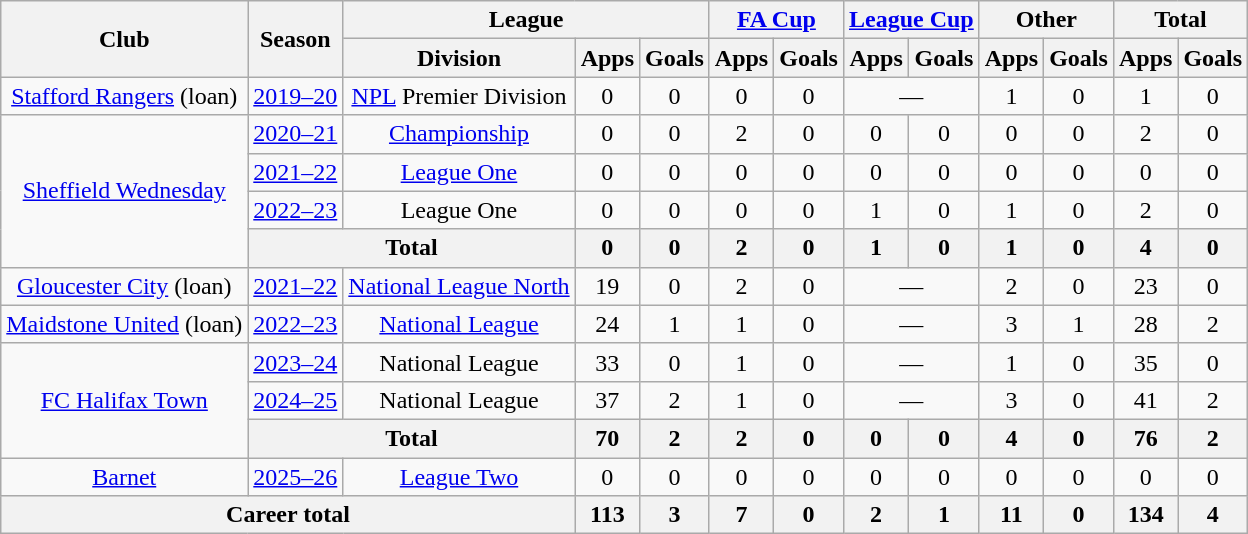<table class=wikitable style="text-align: center;">
<tr>
<th rowspan=2>Club</th>
<th rowspan=2>Season</th>
<th colspan=3>League</th>
<th colspan=2><a href='#'>FA Cup</a></th>
<th colspan=2><a href='#'>League Cup</a></th>
<th colspan=2>Other</th>
<th colspan=2>Total</th>
</tr>
<tr>
<th>Division</th>
<th>Apps</th>
<th>Goals</th>
<th>Apps</th>
<th>Goals</th>
<th>Apps</th>
<th>Goals</th>
<th>Apps</th>
<th>Goals</th>
<th>Apps</th>
<th>Goals</th>
</tr>
<tr>
<td><a href='#'>Stafford Rangers</a> (loan)</td>
<td><a href='#'>2019–20</a></td>
<td><a href='#'>NPL</a> Premier Division</td>
<td>0</td>
<td>0</td>
<td>0</td>
<td>0</td>
<td colspan=2>—</td>
<td>1</td>
<td>0</td>
<td>1</td>
<td>0</td>
</tr>
<tr>
<td rowspan="4"><a href='#'>Sheffield Wednesday</a></td>
<td><a href='#'>2020–21</a></td>
<td><a href='#'>Championship</a></td>
<td>0</td>
<td>0</td>
<td>2</td>
<td>0</td>
<td>0</td>
<td>0</td>
<td>0</td>
<td>0</td>
<td>2</td>
<td>0</td>
</tr>
<tr>
<td><a href='#'>2021–22</a></td>
<td><a href='#'>League One</a></td>
<td>0</td>
<td>0</td>
<td>0</td>
<td>0</td>
<td>0</td>
<td>0</td>
<td>0</td>
<td>0</td>
<td>0</td>
<td>0</td>
</tr>
<tr>
<td><a href='#'>2022–23</a></td>
<td>League One</td>
<td>0</td>
<td>0</td>
<td>0</td>
<td>0</td>
<td>1</td>
<td>0</td>
<td>1</td>
<td>0</td>
<td>2</td>
<td>0</td>
</tr>
<tr>
<th colspan="2">Total</th>
<th>0</th>
<th>0</th>
<th>2</th>
<th>0</th>
<th>1</th>
<th>0</th>
<th>1</th>
<th>0</th>
<th>4</th>
<th>0</th>
</tr>
<tr>
<td><a href='#'>Gloucester City</a> (loan)</td>
<td><a href='#'>2021–22</a></td>
<td><a href='#'>National League North</a></td>
<td>19</td>
<td>0</td>
<td>2</td>
<td>0</td>
<td colspan=2>—</td>
<td>2</td>
<td>0</td>
<td>23</td>
<td>0</td>
</tr>
<tr>
<td><a href='#'>Maidstone United</a> (loan)</td>
<td><a href='#'>2022–23</a></td>
<td><a href='#'>National League</a></td>
<td>24</td>
<td>1</td>
<td>1</td>
<td>0</td>
<td colspan=2>—</td>
<td>3</td>
<td>1</td>
<td>28</td>
<td>2</td>
</tr>
<tr>
<td rowspan="3"><a href='#'>FC Halifax Town</a></td>
<td><a href='#'>2023–24</a></td>
<td>National League</td>
<td>33</td>
<td>0</td>
<td>1</td>
<td>0</td>
<td colspan=2>—</td>
<td>1</td>
<td>0</td>
<td>35</td>
<td>0</td>
</tr>
<tr>
<td><a href='#'>2024–25</a></td>
<td>National League</td>
<td>37</td>
<td>2</td>
<td>1</td>
<td>0</td>
<td colspan=2>—</td>
<td>3</td>
<td>0</td>
<td>41</td>
<td>2</td>
</tr>
<tr>
<th colspan="2">Total</th>
<th>70</th>
<th>2</th>
<th>2</th>
<th>0</th>
<th>0</th>
<th>0</th>
<th>4</th>
<th>0</th>
<th>76</th>
<th>2</th>
</tr>
<tr>
<td><a href='#'>Barnet</a></td>
<td><a href='#'>2025–26</a></td>
<td><a href='#'>League Two</a></td>
<td>0</td>
<td>0</td>
<td>0</td>
<td>0</td>
<td>0</td>
<td>0</td>
<td>0</td>
<td>0</td>
<td>0</td>
<td>0</td>
</tr>
<tr>
<th colspan="3">Career total</th>
<th>113</th>
<th>3</th>
<th>7</th>
<th>0</th>
<th>2</th>
<th>1</th>
<th>11</th>
<th>0</th>
<th>134</th>
<th>4</th>
</tr>
</table>
